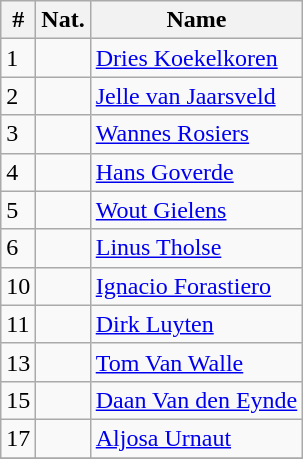<table class="wikitable">
<tr>
<th>#</th>
<th>Nat.</th>
<th>Name</th>
</tr>
<tr>
<td>1</td>
<td></td>
<td><a href='#'>Dries Koekelkoren</a></td>
</tr>
<tr>
<td>2</td>
<td></td>
<td><a href='#'>Jelle van Jaarsveld</a></td>
</tr>
<tr>
<td>3</td>
<td></td>
<td><a href='#'>Wannes Rosiers</a></td>
</tr>
<tr>
<td>4</td>
<td></td>
<td><a href='#'>Hans Goverde</a></td>
</tr>
<tr>
<td>5</td>
<td></td>
<td><a href='#'>Wout Gielens</a></td>
</tr>
<tr>
<td>6</td>
<td></td>
<td><a href='#'>Linus Tholse</a></td>
</tr>
<tr>
<td>10</td>
<td></td>
<td><a href='#'>Ignacio Forastiero</a></td>
</tr>
<tr>
<td>11</td>
<td></td>
<td><a href='#'>Dirk Luyten</a></td>
</tr>
<tr>
<td>13</td>
<td></td>
<td><a href='#'>Tom Van Walle</a></td>
</tr>
<tr>
<td>15</td>
<td></td>
<td><a href='#'>Daan Van den Eynde</a></td>
</tr>
<tr>
<td>17</td>
<td></td>
<td><a href='#'>Aljosa Urnaut</a></td>
</tr>
<tr>
</tr>
</table>
